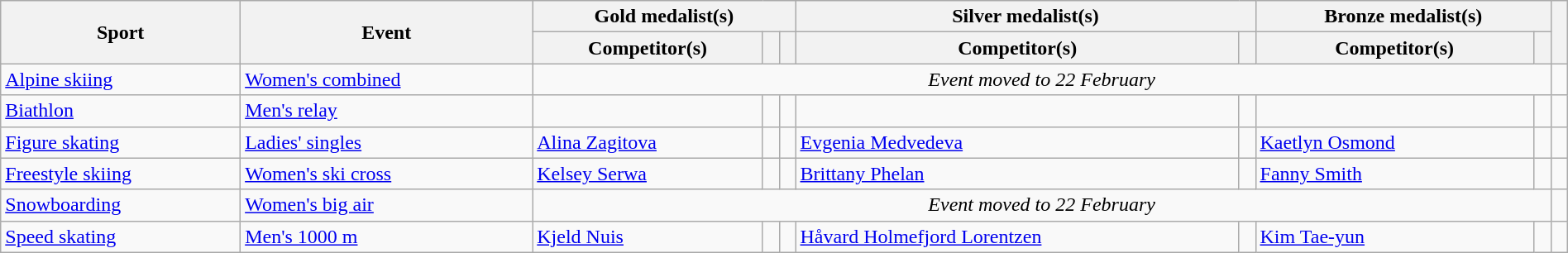<table class="wikitable" style="width:100%;">
<tr>
<th rowspan="2">Sport</th>
<th rowspan="2">Event</th>
<th colspan="3">Gold medalist(s)</th>
<th colspan="2">Silver medalist(s)</th>
<th colspan="2">Bronze medalist(s)</th>
<th rowspan="2"></th>
</tr>
<tr>
<th>Competitor(s)</th>
<th></th>
<th></th>
<th>Competitor(s)</th>
<th></th>
<th>Competitor(s)</th>
<th></th>
</tr>
<tr>
<td><a href='#'>Alpine skiing</a></td>
<td><a href='#'>Women's combined</a></td>
<td colspan=7 align=center><em>Event moved to 22 February</em></td>
<td></td>
</tr>
<tr>
<td><a href='#'>Biathlon</a></td>
<td><a href='#'>Men's relay</a></td>
<td></td>
<td></td>
<td></td>
<td></td>
<td></td>
<td></td>
<td></td>
<td></td>
</tr>
<tr>
<td><a href='#'>Figure skating</a></td>
<td><a href='#'>Ladies' singles</a></td>
<td><a href='#'>Alina Zagitova</a></td>
<td></td>
<td></td>
<td><a href='#'>Evgenia Medvedeva</a></td>
<td></td>
<td><a href='#'>Kaetlyn Osmond</a></td>
<td></td>
<td></td>
</tr>
<tr>
<td><a href='#'>Freestyle skiing</a></td>
<td><a href='#'>Women's ski cross</a></td>
<td><a href='#'>Kelsey Serwa</a></td>
<td></td>
<td></td>
<td><a href='#'>Brittany Phelan</a></td>
<td></td>
<td><a href='#'>Fanny Smith</a></td>
<td></td>
<td></td>
</tr>
<tr>
<td><a href='#'>Snowboarding</a></td>
<td><a href='#'>Women's big air</a></td>
<td colspan=7 align=center><em>Event moved to 22 February</em></td>
<td></td>
</tr>
<tr>
<td><a href='#'>Speed skating</a></td>
<td><a href='#'>Men's 1000 m</a></td>
<td><a href='#'>Kjeld Nuis</a></td>
<td></td>
<td></td>
<td><a href='#'>Håvard Holmefjord Lorentzen</a></td>
<td></td>
<td><a href='#'>Kim Tae-yun</a></td>
<td></td>
<td></td>
</tr>
</table>
